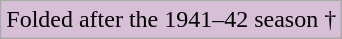<table class="wikitable">
<tr>
<td style="background-color:#D8BFD8;">Folded after the 1941–42 season †</td>
</tr>
</table>
